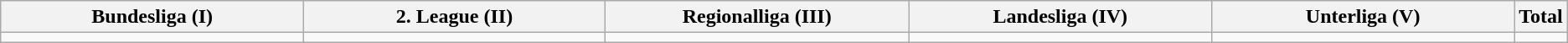<table class="wikitable">
<tr>
<th width="20%">Bundesliga (I)</th>
<th width="20%">2. League (II)</th>
<th width="20%">Regionalliga (III)</th>
<th width="20%">Landesliga (IV)</th>
<th width="20%">Unterliga (V)</th>
<th width="20%">Total</th>
</tr>
<tr>
<td></td>
<td></td>
<td></td>
<td></td>
<td></td>
<td></td>
</tr>
</table>
